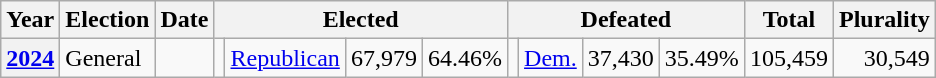<table class=wikitable>
<tr>
<th>Year</th>
<th>Election</th>
<th>Date</th>
<th ! colspan="4">Elected</th>
<th ! colspan="4">Defeated</th>
<th>Total</th>
<th>Plurality</th>
</tr>
<tr>
<th valign="top"><a href='#'>2024</a></th>
<td valign="top">General</td>
<td valign="top"></td>
<td valign="top"></td>
<td valign="top" ><a href='#'>Republican</a></td>
<td valign="top" align="right">67,979</td>
<td valign="top" align="right">64.46%</td>
<td valign="top"></td>
<td valign="top" ><a href='#'>Dem.</a></td>
<td valign="top" align="right">37,430</td>
<td valign="top" align="right">35.49%</td>
<td valign="top" align="right">105,459</td>
<td valign="top" align="right">30,549</td>
</tr>
</table>
